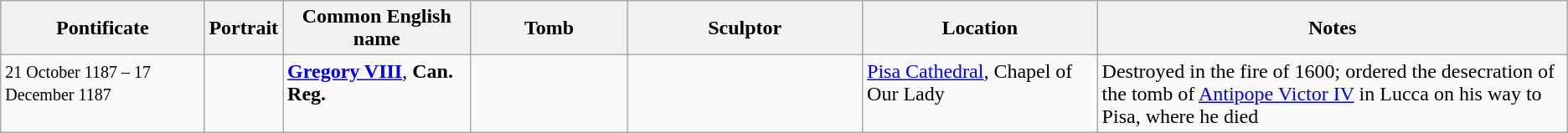<table class=wikitable>
<tr>
<th width="13%">Pontificate</th>
<th width="5%">Portrait</th>
<th width="12%">Common English name</th>
<th width="10%">Tomb</th>
<th width="15%">Sculptor</th>
<th width="15%">Location</th>
<th width="30%">Notes</th>
</tr>
<tr valign="top">
<td><small>21 October 1187 – 17 December 1187</small></td>
<td></td>
<td><strong><a href='#'>Gregory VIII</a></strong>, <strong>Can. Reg.</strong></td>
<td></td>
<td></td>
<td><a href='#'>Pisa Cathedral</a>, Chapel of Our Lady</td>
<td>Destroyed in the fire of 1600; ordered the desecration of the tomb of <a href='#'>Antipope Victor IV</a> in Lucca on his way to Pisa, where he died</td>
</tr>
</table>
